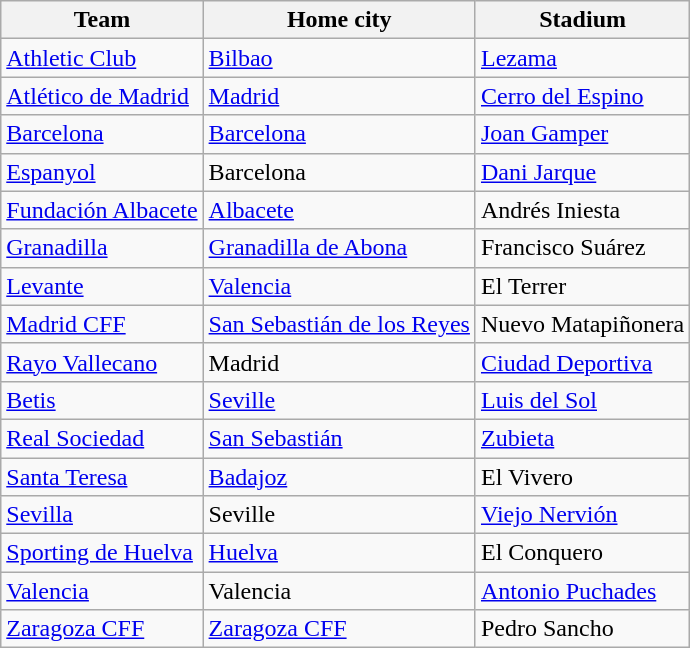<table class="wikitable sortable">
<tr>
<th>Team</th>
<th>Home city</th>
<th>Stadium</th>
</tr>
<tr>
<td><a href='#'>Athletic Club</a></td>
<td> <a href='#'>Bilbao</a></td>
<td><a href='#'>Lezama</a></td>
</tr>
<tr>
<td><a href='#'>Atlético de Madrid</a></td>
<td> <a href='#'>Madrid</a></td>
<td><a href='#'>Cerro del Espino</a></td>
</tr>
<tr>
<td><a href='#'>Barcelona</a></td>
<td> <a href='#'>Barcelona</a></td>
<td><a href='#'>Joan Gamper</a></td>
</tr>
<tr>
<td><a href='#'>Espanyol</a></td>
<td> Barcelona</td>
<td><a href='#'>Dani Jarque</a></td>
</tr>
<tr>
<td><a href='#'>Fundación Albacete</a></td>
<td> <a href='#'>Albacete</a></td>
<td>Andrés Iniesta</td>
</tr>
<tr>
<td><a href='#'>Granadilla</a></td>
<td> <a href='#'>Granadilla de Abona</a></td>
<td>Francisco Suárez</td>
</tr>
<tr>
<td><a href='#'>Levante</a></td>
<td> <a href='#'>Valencia</a></td>
<td>El Terrer</td>
</tr>
<tr>
<td><a href='#'>Madrid CFF</a></td>
<td> <a href='#'>San Sebastián de los Reyes</a></td>
<td>Nuevo Matapiñonera</td>
</tr>
<tr>
<td><a href='#'>Rayo Vallecano</a></td>
<td> Madrid</td>
<td><a href='#'>Ciudad Deportiva</a></td>
</tr>
<tr>
<td><a href='#'>Betis</a></td>
<td> <a href='#'>Seville</a></td>
<td><a href='#'>Luis del Sol</a></td>
</tr>
<tr>
<td><a href='#'>Real Sociedad</a></td>
<td> <a href='#'>San Sebastián</a></td>
<td><a href='#'>Zubieta</a></td>
</tr>
<tr>
<td><a href='#'>Santa Teresa</a></td>
<td> <a href='#'>Badajoz</a></td>
<td>El Vivero</td>
</tr>
<tr>
<td><a href='#'>Sevilla</a></td>
<td> Seville</td>
<td><a href='#'>Viejo Nervión</a></td>
</tr>
<tr>
<td><a href='#'>Sporting de Huelva</a></td>
<td> <a href='#'>Huelva</a></td>
<td>El Conquero</td>
</tr>
<tr>
<td><a href='#'>Valencia</a></td>
<td> Valencia</td>
<td><a href='#'>Antonio Puchades</a></td>
</tr>
<tr>
<td><a href='#'>Zaragoza CFF</a></td>
<td> <a href='#'>Zaragoza CFF</a></td>
<td>Pedro Sancho</td>
</tr>
</table>
